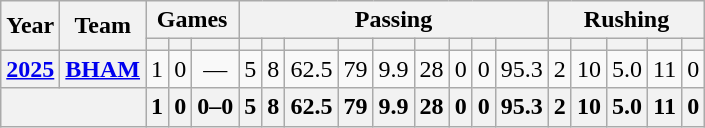<table class="wikitable" style="text-align:center;">
<tr>
<th rowspan="2">Year</th>
<th rowspan="2">Team</th>
<th colspan="3">Games</th>
<th colspan="9">Passing</th>
<th colspan="5">Rushing</th>
</tr>
<tr>
<th></th>
<th></th>
<th></th>
<th></th>
<th></th>
<th></th>
<th></th>
<th></th>
<th></th>
<th></th>
<th></th>
<th></th>
<th></th>
<th></th>
<th></th>
<th></th>
<th></th>
</tr>
<tr>
<th><a href='#'>2025</a></th>
<th><a href='#'>BHAM</a></th>
<td>1</td>
<td>0</td>
<td>—</td>
<td>5</td>
<td>8</td>
<td>62.5</td>
<td>79</td>
<td>9.9</td>
<td>28</td>
<td>0</td>
<td>0</td>
<td>95.3</td>
<td>2</td>
<td>10</td>
<td>5.0</td>
<td>11</td>
<td>0</td>
</tr>
<tr>
<th colspan="2"></th>
<th>1</th>
<th>0</th>
<th>0–0</th>
<th>5</th>
<th>8</th>
<th>62.5</th>
<th>79</th>
<th>9.9</th>
<th>28</th>
<th>0</th>
<th>0</th>
<th>95.3</th>
<th>2</th>
<th>10</th>
<th>5.0</th>
<th>11</th>
<th>0</th>
</tr>
</table>
